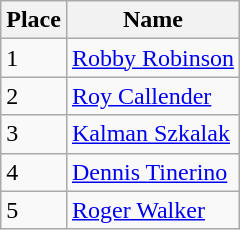<table class="wikitable">
<tr>
<th>Place</th>
<th>Name</th>
</tr>
<tr>
<td>1</td>
<td> <a href='#'>Robby Robinson</a></td>
</tr>
<tr>
<td>2</td>
<td> <a href='#'>Roy Callender</a></td>
</tr>
<tr>
<td>3</td>
<td> <a href='#'>Kalman Szkalak</a></td>
</tr>
<tr>
<td>4</td>
<td> <a href='#'>Dennis Tinerino</a></td>
</tr>
<tr>
<td>5</td>
<td> <a href='#'>Roger Walker</a></td>
</tr>
</table>
